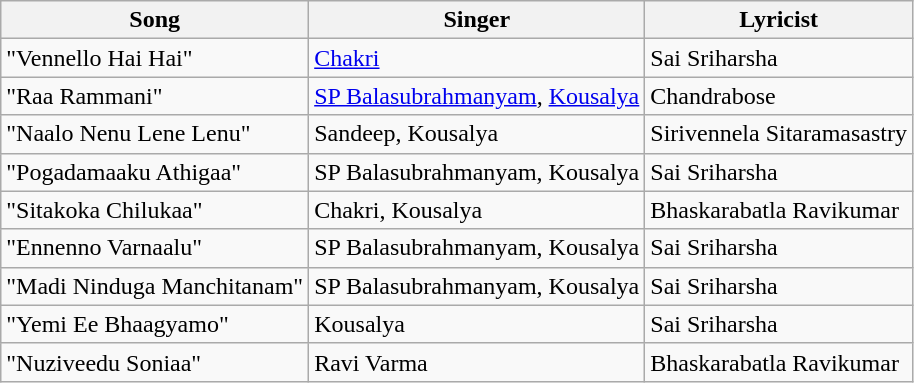<table class="wikitable">
<tr>
<th>Song</th>
<th>Singer</th>
<th>Lyricist</th>
</tr>
<tr>
<td>"Vennello Hai Hai"</td>
<td><a href='#'>Chakri</a></td>
<td>Sai Sriharsha</td>
</tr>
<tr>
<td>"Raa Rammani"</td>
<td><a href='#'>SP Balasubrahmanyam</a>, <a href='#'>Kousalya</a></td>
<td>Chandrabose</td>
</tr>
<tr>
<td>"Naalo Nenu Lene Lenu"</td>
<td>Sandeep, Kousalya</td>
<td>Sirivennela Sitaramasastry</td>
</tr>
<tr>
<td>"Pogadamaaku Athigaa"</td>
<td>SP Balasubrahmanyam, Kousalya</td>
<td>Sai Sriharsha</td>
</tr>
<tr>
<td>"Sitakoka Chilukaa"</td>
<td>Chakri, Kousalya</td>
<td>Bhaskarabatla Ravikumar</td>
</tr>
<tr>
<td>"Ennenno Varnaalu"</td>
<td>SP Balasubrahmanyam, Kousalya</td>
<td>Sai Sriharsha</td>
</tr>
<tr>
<td>"Madi Ninduga Manchitanam"</td>
<td>SP Balasubrahmanyam, Kousalya</td>
<td>Sai Sriharsha</td>
</tr>
<tr>
<td>"Yemi Ee Bhaagyamo"</td>
<td>Kousalya</td>
<td>Sai Sriharsha</td>
</tr>
<tr>
<td>"Nuziveedu Soniaa"</td>
<td>Ravi Varma</td>
<td>Bhaskarabatla Ravikumar</td>
</tr>
</table>
